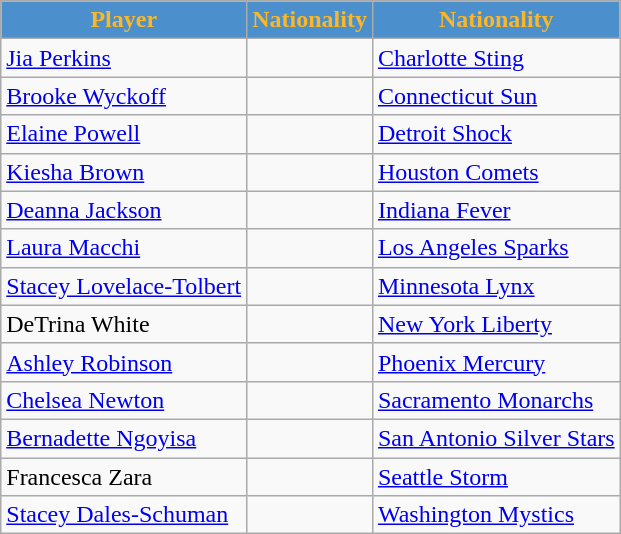<table class="wikitable">
<tr>
<th style="background:#4b90cc; color:#Fbb726">Player</th>
<th style="background:#4b90cc; color:#Fbb726">Nationality</th>
<th style="background:#4b90cc; color:#Fbb726">Nationality</th>
</tr>
<tr>
<td><a href='#'>Jia Perkins</a></td>
<td></td>
<td><a href='#'>Charlotte Sting</a></td>
</tr>
<tr>
<td><a href='#'>Brooke Wyckoff</a></td>
<td></td>
<td><a href='#'>Connecticut Sun</a></td>
</tr>
<tr>
<td><a href='#'>Elaine Powell</a></td>
<td></td>
<td><a href='#'>Detroit Shock</a></td>
</tr>
<tr>
<td><a href='#'>Kiesha Brown</a></td>
<td></td>
<td><a href='#'>Houston Comets</a></td>
</tr>
<tr>
<td><a href='#'>Deanna Jackson</a></td>
<td></td>
<td><a href='#'>Indiana Fever</a></td>
</tr>
<tr>
<td><a href='#'>Laura Macchi</a></td>
<td></td>
<td><a href='#'>Los Angeles Sparks</a></td>
</tr>
<tr>
<td><a href='#'>Stacey Lovelace-Tolbert</a></td>
<td></td>
<td><a href='#'>Minnesota Lynx</a></td>
</tr>
<tr>
<td>DeTrina White</td>
<td></td>
<td><a href='#'>New York Liberty</a></td>
</tr>
<tr>
<td><a href='#'>Ashley Robinson</a></td>
<td></td>
<td><a href='#'>Phoenix Mercury</a></td>
</tr>
<tr>
<td><a href='#'>Chelsea Newton</a></td>
<td></td>
<td><a href='#'>Sacramento Monarchs</a></td>
</tr>
<tr>
<td><a href='#'>Bernadette Ngoyisa</a></td>
<td></td>
<td><a href='#'>San Antonio Silver Stars</a></td>
</tr>
<tr>
<td>Francesca Zara</td>
<td></td>
<td><a href='#'>Seattle Storm</a></td>
</tr>
<tr>
<td><a href='#'>Stacey Dales-Schuman</a></td>
<td></td>
<td><a href='#'>Washington Mystics</a></td>
</tr>
</table>
